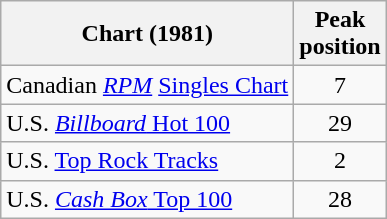<table class="wikitable sortable">
<tr>
<th>Chart (1981)</th>
<th>Peak<br>position</th>
</tr>
<tr>
<td>Canadian <em><a href='#'>RPM</a></em> <a href='#'>Singles Chart</a></td>
<td style="text-align:center;">7</td>
</tr>
<tr>
<td>U.S. <a href='#'><em>Billboard</em> Hot 100</a></td>
<td style="text-align:center;">29</td>
</tr>
<tr>
<td>U.S. <a href='#'>Top Rock Tracks</a></td>
<td style="text-align:center;">2</td>
</tr>
<tr>
<td>U.S. <a href='#'><em>Cash Box</em> Top 100</a></td>
<td style="text-align:center;">28</td>
</tr>
</table>
